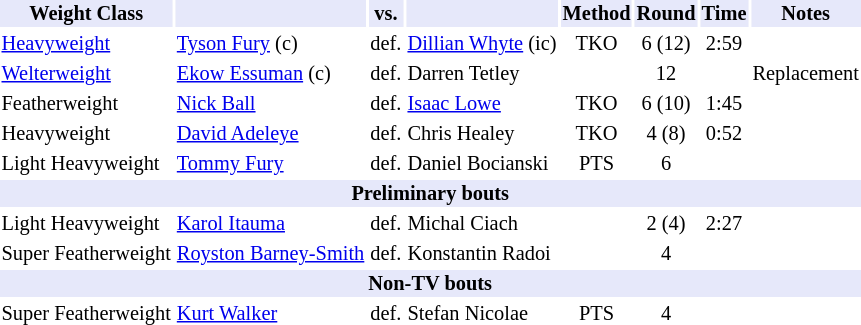<table class="toccolours" style="font-size: 85%;">
<tr>
<th style="background:#e6e8fa; color:#000; text-align:center;">Weight Class</th>
<th style="background:#e6e8fa; color:#000; text-align:center;"></th>
<th style="background:#e6e8fa; color:#000; text-align:center;">vs.</th>
<th style="background:#e6e8fa; color:#000; text-align:center;"></th>
<th style="background:#e6e8fa; color:#000; text-align:center;">Method</th>
<th style="background:#e6e8fa; color:#000; text-align:center;">Round</th>
<th style="background:#e6e8fa; color:#000; text-align:center;">Time</th>
<th style="background:#e6e8fa; color:#000; text-align:center;">Notes</th>
</tr>
<tr>
<td><a href='#'>Heavyweight</a></td>
<td> <a href='#'>Tyson Fury</a> (c)</td>
<td>def.</td>
<td> <a href='#'>Dillian Whyte</a> (ic)</td>
<td align="center">TKO</td>
<td align="center">6 (12)</td>
<td align="center">2:59</td>
<td></td>
</tr>
<tr>
<td><a href='#'>Welterweight</a></td>
<td> <a href='#'>Ekow Essuman</a> (c)</td>
<td>def.</td>
<td> Darren Tetley</td>
<td align="center"></td>
<td align="center">12</td>
<td></td>
<td>Replacement</td>
</tr>
<tr>
<td>Featherweight</td>
<td> <a href='#'>Nick Ball</a></td>
<td>def.</td>
<td> <a href='#'>Isaac Lowe</a></td>
<td align="center">TKO</td>
<td align="center">6 (10)</td>
<td align="center">1:45</td>
<td></td>
</tr>
<tr>
<td>Heavyweight</td>
<td> <a href='#'>David Adeleye</a></td>
<td>def.</td>
<td> Chris Healey</td>
<td align="center">TKO</td>
<td align="center">4 (8)</td>
<td align="center">0:52</td>
<td></td>
</tr>
<tr>
<td>Light Heavyweight</td>
<td> <a href='#'>Tommy Fury</a></td>
<td>def.</td>
<td> Daniel Bocianski</td>
<td align="center">PTS</td>
<td align="center">6</td>
<td></td>
<td></td>
</tr>
<tr>
<th colspan="8" style="background-color: #e6e8fa;">Preliminary bouts</th>
</tr>
<tr>
<td>Light Heavyweight</td>
<td> <a href='#'>Karol Itauma</a></td>
<td>def.</td>
<td> Michal Ciach</td>
<td align="center"></td>
<td align="center">2 (4)</td>
<td align="center">2:27</td>
<td></td>
</tr>
<tr>
<td>Super Featherweight</td>
<td> <a href='#'>Royston Barney-Smith</a></td>
<td>def.</td>
<td> Konstantin Radoi</td>
<td align="center"></td>
<td align="center">4</td>
<td></td>
<td></td>
</tr>
<tr>
<th colspan="8" style="background-color: #e6e8fa;">Non-TV bouts</th>
</tr>
<tr>
<td>Super Featherweight</td>
<td> <a href='#'>Kurt Walker</a></td>
<td>def.</td>
<td> Stefan Nicolae</td>
<td align="center">PTS</td>
<td align="center">4</td>
<td></td>
<td></td>
</tr>
</table>
